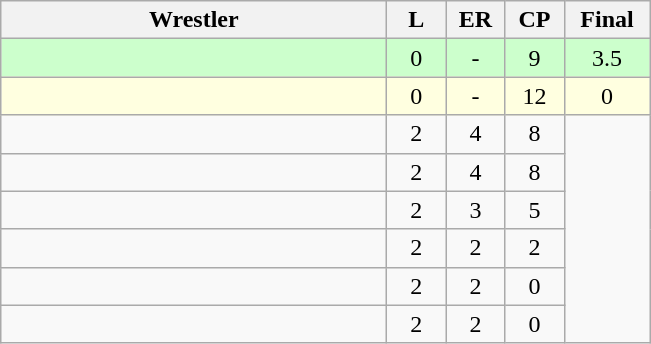<table class="wikitable" style="text-align: center;" |>
<tr>
<th width="250">Wrestler</th>
<th width="32">L</th>
<th width="32">ER</th>
<th width="32">CP</th>
<th width="50">Final</th>
</tr>
<tr bgcolor="ccffcc">
<td style="text-align:left;"></td>
<td>0</td>
<td>-</td>
<td>9</td>
<td>3.5</td>
</tr>
<tr bgcolor="lightyellow">
<td style="text-align:left;"></td>
<td>0</td>
<td>-</td>
<td>12</td>
<td>0</td>
</tr>
<tr>
<td style="text-align:left;"></td>
<td>2</td>
<td>4</td>
<td>8</td>
</tr>
<tr>
<td style="text-align:left;"></td>
<td>2</td>
<td>4</td>
<td>8</td>
</tr>
<tr>
<td style="text-align:left;"></td>
<td>2</td>
<td>3</td>
<td>5</td>
</tr>
<tr>
<td style="text-align:left;"></td>
<td>2</td>
<td>2</td>
<td>2</td>
</tr>
<tr>
<td style="text-align:left;"></td>
<td>2</td>
<td>2</td>
<td>0</td>
</tr>
<tr>
<td style="text-align:left;"></td>
<td>2</td>
<td>2</td>
<td>0</td>
</tr>
</table>
